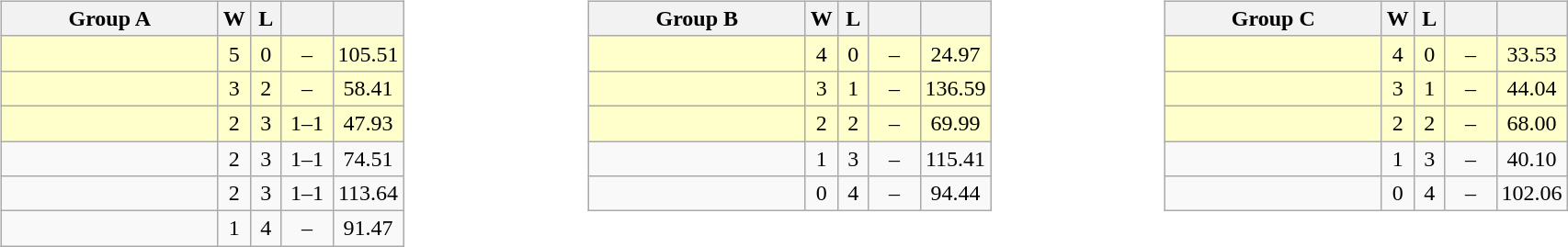<table>
<tr>
<td valign=top width=10%><br><table class="wikitable" style="text-align: center">
<tr>
<th width=150>Group A</th>
<th width=15>W</th>
<th width=15>L</th>
<th width=30></th>
<th width=15></th>
</tr>
<tr bgcolor=#ffffcc>
<td style="text-align:left;"></td>
<td>5</td>
<td>0</td>
<td>–</td>
<td>105.51</td>
</tr>
<tr bgcolor=#ffffcc>
<td style="text-align:left;"></td>
<td>3</td>
<td>2</td>
<td>–</td>
<td>58.41</td>
</tr>
<tr bgcolor=#ffffcc>
<td style="text-align:left;"></td>
<td>2</td>
<td>3</td>
<td>1–1</td>
<td>47.93</td>
</tr>
<tr>
<td style="text-align:left;"></td>
<td>2</td>
<td>3</td>
<td>1–1</td>
<td>74.51</td>
</tr>
<tr>
<td style="text-align:left;"></td>
<td>2</td>
<td>3</td>
<td>1–1</td>
<td>113.64</td>
</tr>
<tr>
<td style="text-align:left;"></td>
<td>1</td>
<td>4</td>
<td>–</td>
<td>91.47</td>
</tr>
</table>
</td>
<td valign=top width=10%><br><table class="wikitable" style="text-align: center">
<tr>
<th width=150>Group B</th>
<th width=15>W</th>
<th width=15>L</th>
<th width=30></th>
<th width=15></th>
</tr>
<tr bgcolor=#ffffcc>
<td style="text-align:left;"></td>
<td>4</td>
<td>0</td>
<td>–</td>
<td>24.97</td>
</tr>
<tr bgcolor=#ffffcc>
<td style="text-align:left;"></td>
<td>3</td>
<td>1</td>
<td>–</td>
<td>136.59</td>
</tr>
<tr bgcolor=#ffffcc>
<td style="text-align:left;"></td>
<td>2</td>
<td>2</td>
<td>–</td>
<td>69.99</td>
</tr>
<tr>
<td style="text-align:left;"></td>
<td>1</td>
<td>3</td>
<td>–</td>
<td>115.41</td>
</tr>
<tr>
<td style="text-align:left;"></td>
<td>0</td>
<td>4</td>
<td>–</td>
<td>94.44</td>
</tr>
</table>
</td>
<td valign=top width=10%><br><table class="wikitable" style="text-align: center">
<tr>
<th width=150>Group C</th>
<th width=15>W</th>
<th width=15>L</th>
<th width=30></th>
<th width=15></th>
</tr>
<tr bgcolor=#ffffcc>
<td style="text-align:left;"></td>
<td>4</td>
<td>0</td>
<td>–</td>
<td>33.53</td>
</tr>
<tr bgcolor=#ffffcc>
<td style="text-align:left;"></td>
<td>3</td>
<td>1</td>
<td>–</td>
<td>44.04</td>
</tr>
<tr bgcolor=#ffffcc>
<td style="text-align:left;"></td>
<td>2</td>
<td>2</td>
<td>–</td>
<td>68.00</td>
</tr>
<tr>
<td style="text-align:left;"></td>
<td>1</td>
<td>3</td>
<td>–</td>
<td>40.10</td>
</tr>
<tr>
<td style="text-align:left;"></td>
<td>0</td>
<td>4</td>
<td>–</td>
<td>102.06</td>
</tr>
</table>
</td>
</tr>
</table>
